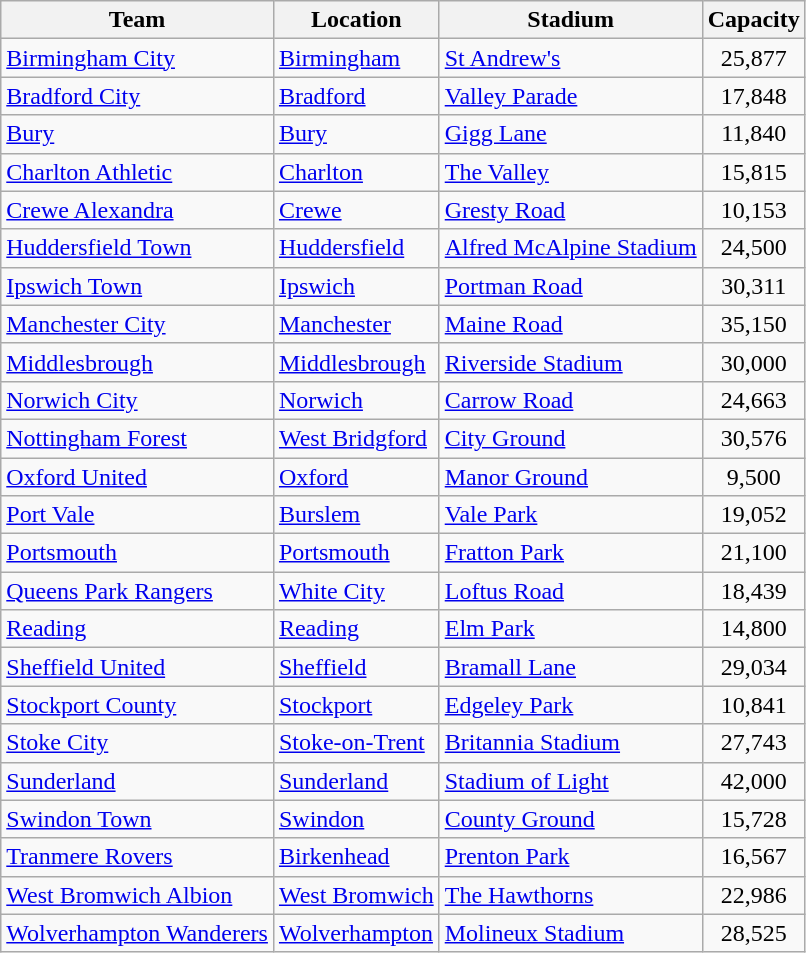<table class="wikitable sortable">
<tr>
<th>Team</th>
<th>Location</th>
<th>Stadium</th>
<th>Capacity</th>
</tr>
<tr>
<td><a href='#'>Birmingham City</a></td>
<td><a href='#'>Birmingham</a></td>
<td><a href='#'>St Andrew's</a></td>
<td style="text-align:center;">25,877</td>
</tr>
<tr>
<td><a href='#'>Bradford City</a></td>
<td><a href='#'>Bradford</a></td>
<td><a href='#'>Valley Parade</a></td>
<td style="text-align:center;">17,848</td>
</tr>
<tr>
<td><a href='#'>Bury</a></td>
<td><a href='#'>Bury</a></td>
<td><a href='#'>Gigg Lane</a></td>
<td style="text-align:center;">11,840</td>
</tr>
<tr>
<td><a href='#'>Charlton Athletic</a></td>
<td><a href='#'>Charlton</a></td>
<td><a href='#'>The Valley</a></td>
<td style="text-align:center;">15,815</td>
</tr>
<tr>
<td><a href='#'>Crewe Alexandra</a></td>
<td><a href='#'>Crewe</a></td>
<td><a href='#'>Gresty Road</a></td>
<td style="text-align:center;">10,153</td>
</tr>
<tr>
<td><a href='#'>Huddersfield Town</a></td>
<td><a href='#'>Huddersfield</a></td>
<td><a href='#'>Alfred McAlpine Stadium</a></td>
<td style="text-align:center;">24,500</td>
</tr>
<tr>
<td><a href='#'>Ipswich Town</a></td>
<td><a href='#'>Ipswich</a></td>
<td><a href='#'>Portman Road</a></td>
<td style="text-align:center;">30,311</td>
</tr>
<tr>
<td><a href='#'>Manchester City</a></td>
<td><a href='#'>Manchester</a></td>
<td><a href='#'>Maine Road</a></td>
<td style="text-align:center;">35,150</td>
</tr>
<tr>
<td><a href='#'>Middlesbrough</a></td>
<td><a href='#'>Middlesbrough</a></td>
<td><a href='#'>Riverside Stadium</a></td>
<td style="text-align:center;">30,000</td>
</tr>
<tr>
<td><a href='#'>Norwich City</a></td>
<td><a href='#'>Norwich</a></td>
<td><a href='#'>Carrow Road</a></td>
<td style="text-align:center;">24,663</td>
</tr>
<tr>
<td><a href='#'>Nottingham Forest</a></td>
<td><a href='#'>West Bridgford</a></td>
<td><a href='#'>City Ground</a></td>
<td style="text-align:center;">30,576</td>
</tr>
<tr>
<td><a href='#'>Oxford United</a></td>
<td><a href='#'>Oxford</a></td>
<td><a href='#'>Manor Ground</a></td>
<td style="text-align:center;">9,500</td>
</tr>
<tr>
<td><a href='#'>Port Vale</a></td>
<td><a href='#'>Burslem</a></td>
<td><a href='#'>Vale Park</a></td>
<td style="text-align:center;">19,052</td>
</tr>
<tr>
<td><a href='#'>Portsmouth</a></td>
<td><a href='#'>Portsmouth</a></td>
<td><a href='#'>Fratton Park</a></td>
<td style="text-align:center;">21,100</td>
</tr>
<tr>
<td><a href='#'>Queens Park Rangers</a></td>
<td><a href='#'>White City</a></td>
<td><a href='#'>Loftus Road</a></td>
<td style="text-align:center;">18,439</td>
</tr>
<tr>
<td><a href='#'>Reading</a></td>
<td><a href='#'>Reading</a></td>
<td><a href='#'>Elm Park</a></td>
<td style="text-align:center;">14,800</td>
</tr>
<tr>
<td><a href='#'>Sheffield United</a></td>
<td><a href='#'>Sheffield</a></td>
<td><a href='#'>Bramall Lane</a></td>
<td style="text-align:center;">29,034</td>
</tr>
<tr>
<td><a href='#'>Stockport County</a></td>
<td><a href='#'>Stockport</a></td>
<td><a href='#'>Edgeley Park</a></td>
<td style="text-align:center;">10,841</td>
</tr>
<tr>
<td><a href='#'>Stoke City</a></td>
<td><a href='#'>Stoke-on-Trent</a></td>
<td><a href='#'>Britannia Stadium</a></td>
<td style="text-align:center;">27,743</td>
</tr>
<tr>
<td><a href='#'>Sunderland</a></td>
<td><a href='#'>Sunderland</a></td>
<td><a href='#'>Stadium of Light</a></td>
<td style="text-align:center;">42,000</td>
</tr>
<tr>
<td><a href='#'>Swindon Town</a></td>
<td><a href='#'>Swindon</a></td>
<td><a href='#'>County Ground</a></td>
<td style="text-align:center;">15,728</td>
</tr>
<tr>
<td><a href='#'>Tranmere Rovers</a></td>
<td><a href='#'>Birkenhead</a></td>
<td><a href='#'>Prenton Park</a></td>
<td style="text-align:center;">16,567</td>
</tr>
<tr>
<td><a href='#'>West Bromwich Albion</a></td>
<td><a href='#'>West Bromwich</a></td>
<td><a href='#'>The Hawthorns</a></td>
<td style="text-align:center;">22,986</td>
</tr>
<tr>
<td><a href='#'>Wolverhampton Wanderers</a></td>
<td><a href='#'>Wolverhampton</a></td>
<td><a href='#'>Molineux Stadium</a></td>
<td style="text-align:center;">28,525</td>
</tr>
</table>
